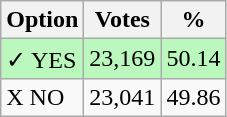<table class="wikitable">
<tr>
<th>Option</th>
<th>Votes</th>
<th>%</th>
</tr>
<tr>
<td style=background:#bbf8be>✓ YES</td>
<td style=background:#bbf8be>23,169</td>
<td style=background:#bbf8be>50.14</td>
</tr>
<tr>
<td>X NO</td>
<td>23,041</td>
<td>49.86</td>
</tr>
</table>
